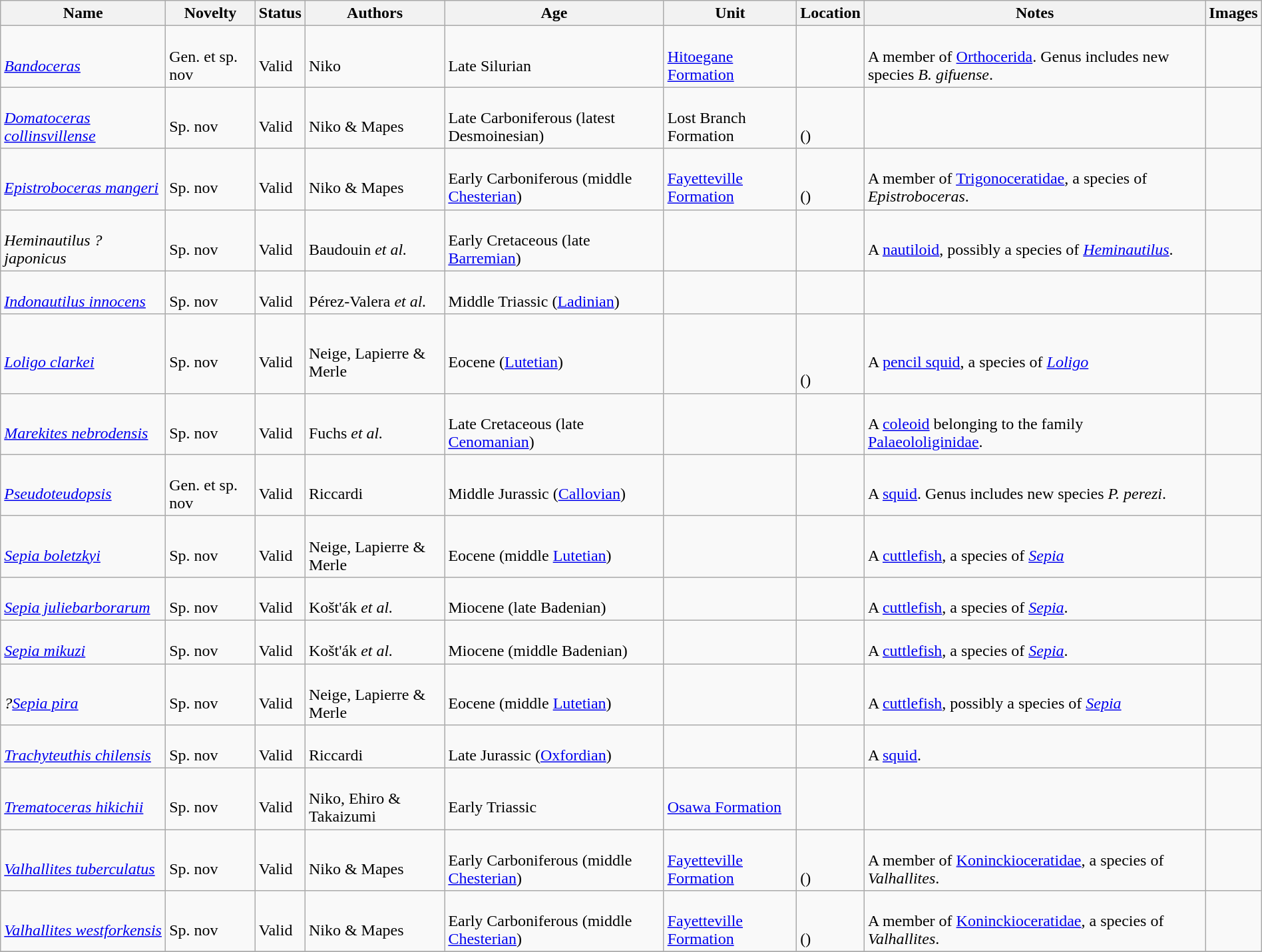<table class="wikitable sortable" align="center" width="100%">
<tr>
<th>Name</th>
<th>Novelty</th>
<th>Status</th>
<th>Authors</th>
<th>Age</th>
<th>Unit</th>
<th>Location</th>
<th>Notes</th>
<th>Images</th>
</tr>
<tr>
<td><br><em><a href='#'>Bandoceras</a></em></td>
<td><br>Gen. et sp. nov</td>
<td><br>Valid</td>
<td><br>Niko</td>
<td><br>Late Silurian</td>
<td><br><a href='#'>Hitoegane Formation</a></td>
<td><br></td>
<td><br>A member of <a href='#'>Orthocerida</a>. Genus includes new species <em>B. gifuense</em>.</td>
<td></td>
</tr>
<tr>
<td><br><em><a href='#'>Domatoceras collinsvillense</a></em></td>
<td><br>Sp. nov</td>
<td><br>Valid</td>
<td><br>Niko & Mapes</td>
<td><br>Late Carboniferous (latest Desmoinesian)</td>
<td><br>Lost Branch Formation</td>
<td><br><br>()</td>
<td></td>
<td></td>
</tr>
<tr>
<td><br><em><a href='#'>Epistroboceras mangeri</a></em></td>
<td><br>Sp. nov</td>
<td><br>Valid</td>
<td><br>Niko & Mapes</td>
<td><br>Early Carboniferous (middle <a href='#'>Chesterian</a>)</td>
<td><br><a href='#'>Fayetteville Formation</a></td>
<td><br><br>()</td>
<td><br>A member of <a href='#'>Trigonoceratidae</a>, a species of <em>Epistroboceras</em>.</td>
<td></td>
</tr>
<tr>
<td><br><em>Heminautilus ? japonicus</em></td>
<td><br>Sp. nov</td>
<td><br>Valid</td>
<td><br>Baudouin <em>et al.</em></td>
<td><br>Early Cretaceous (late <a href='#'>Barremian</a>)</td>
<td></td>
<td><br></td>
<td><br>A <a href='#'>nautiloid</a>, possibly a species of <em><a href='#'>Heminautilus</a></em>.</td>
<td></td>
</tr>
<tr>
<td><br><em><a href='#'>Indonautilus innocens</a></em></td>
<td><br>Sp. nov</td>
<td><br>Valid</td>
<td><br>Pérez-Valera <em>et al.</em></td>
<td><br>Middle Triassic (<a href='#'>Ladinian</a>)</td>
<td></td>
<td><br></td>
<td></td>
<td></td>
</tr>
<tr>
<td><br><em><a href='#'>Loligo clarkei</a></em></td>
<td><br>Sp. nov</td>
<td><br>Valid</td>
<td><br>Neige, Lapierre & Merle</td>
<td><br>Eocene (<a href='#'>Lutetian</a>)</td>
<td></td>
<td><br><br>
<br>()</td>
<td><br>A <a href='#'>pencil squid</a>, a species of <em><a href='#'>Loligo</a></em></td>
<td></td>
</tr>
<tr>
<td><br><em><a href='#'>Marekites nebrodensis</a></em></td>
<td><br>Sp. nov</td>
<td><br>Valid</td>
<td><br>Fuchs <em>et al.</em></td>
<td><br>Late Cretaceous (late <a href='#'>Cenomanian</a>)</td>
<td></td>
<td><br></td>
<td><br>A <a href='#'>coleoid</a> belonging to the family <a href='#'>Palaeololiginidae</a>.</td>
<td></td>
</tr>
<tr>
<td><br><em><a href='#'>Pseudoteudopsis</a></em></td>
<td><br>Gen. et sp. nov</td>
<td><br>Valid</td>
<td><br>Riccardi</td>
<td><br>Middle Jurassic (<a href='#'>Callovian</a>)</td>
<td></td>
<td><br></td>
<td><br>A <a href='#'>squid</a>. Genus includes new species <em>P. perezi</em>.</td>
<td></td>
</tr>
<tr>
<td><br><em><a href='#'>Sepia boletzkyi</a></em></td>
<td><br>Sp. nov</td>
<td><br>Valid</td>
<td><br>Neige, Lapierre & Merle</td>
<td><br>Eocene (middle <a href='#'>Lutetian</a>)</td>
<td></td>
<td><br></td>
<td><br>A <a href='#'>cuttlefish</a>, a species of <em><a href='#'>Sepia</a></em></td>
<td></td>
</tr>
<tr>
<td><br><em><a href='#'>Sepia juliebarborarum</a></em></td>
<td><br>Sp. nov</td>
<td><br>Valid</td>
<td><br>Košt'ák <em>et al.</em></td>
<td><br>Miocene (late Badenian)</td>
<td></td>
<td><br></td>
<td><br>A <a href='#'>cuttlefish</a>, a species of <em><a href='#'>Sepia</a></em>.</td>
<td></td>
</tr>
<tr>
<td><br><em><a href='#'>Sepia mikuzi</a></em></td>
<td><br>Sp. nov</td>
<td><br>Valid</td>
<td><br>Košt'ák <em>et al.</em></td>
<td><br>Miocene (middle Badenian)</td>
<td></td>
<td><br></td>
<td><br>A <a href='#'>cuttlefish</a>, a species of <em><a href='#'>Sepia</a></em>.</td>
<td></td>
</tr>
<tr>
<td><br><em>?<a href='#'>Sepia pira</a></em></td>
<td><br>Sp. nov</td>
<td><br>Valid</td>
<td><br>Neige, Lapierre & Merle</td>
<td><br>Eocene (middle <a href='#'>Lutetian</a>)</td>
<td></td>
<td><br></td>
<td><br>A <a href='#'>cuttlefish</a>, possibly a species of <em><a href='#'>Sepia</a></em></td>
<td></td>
</tr>
<tr>
<td><br><em><a href='#'>Trachyteuthis chilensis</a></em></td>
<td><br>Sp. nov</td>
<td><br>Valid</td>
<td><br>Riccardi</td>
<td><br>Late Jurassic (<a href='#'>Oxfordian</a>)</td>
<td></td>
<td><br></td>
<td><br>A <a href='#'>squid</a>.</td>
<td></td>
</tr>
<tr>
<td><br><em><a href='#'>Trematoceras hikichii</a></em></td>
<td><br>Sp. nov</td>
<td><br>Valid</td>
<td><br>Niko, Ehiro & Takaizumi</td>
<td><br>Early Triassic</td>
<td><br><a href='#'>Osawa Formation</a></td>
<td><br></td>
<td></td>
<td></td>
</tr>
<tr>
<td><br><em><a href='#'>Valhallites tuberculatus</a></em></td>
<td><br>Sp. nov</td>
<td><br>Valid</td>
<td><br>Niko & Mapes</td>
<td><br>Early Carboniferous (middle <a href='#'>Chesterian</a>)</td>
<td><br><a href='#'>Fayetteville Formation</a></td>
<td><br><br>()</td>
<td><br>A member of <a href='#'>Koninckioceratidae</a>, a species of <em>Valhallites</em>.</td>
<td></td>
</tr>
<tr>
<td><br><em><a href='#'>Valhallites westforkensis</a></em></td>
<td><br>Sp. nov</td>
<td><br>Valid</td>
<td><br>Niko & Mapes</td>
<td><br>Early Carboniferous (middle <a href='#'>Chesterian</a>)</td>
<td><br><a href='#'>Fayetteville Formation</a></td>
<td><br><br>()</td>
<td><br>A member of <a href='#'>Koninckioceratidae</a>, a species of <em>Valhallites</em>.</td>
<td></td>
</tr>
<tr>
</tr>
</table>
